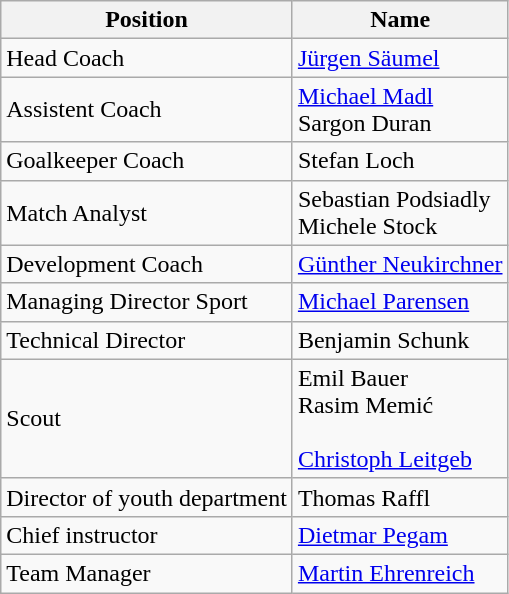<table class="wikitable">
<tr>
<th>Position</th>
<th>Name</th>
</tr>
<tr>
<td>Head Coach</td>
<td> <a href='#'>Jürgen Säumel</a></td>
</tr>
<tr>
<td>Assistent Coach</td>
<td> <a href='#'>Michael Madl</a> <br> Sargon Duran</td>
</tr>
<tr>
<td>Goalkeeper Coach</td>
<td> Stefan Loch</td>
</tr>
<tr>
<td>Match Analyst</td>
<td> Sebastian Podsiadly<br>  Michele Stock</td>
</tr>
<tr>
<td>Development Coach</td>
<td> <a href='#'>Günther Neukirchner</a></td>
</tr>
<tr>
<td>Managing Director Sport</td>
<td> <a href='#'>Michael Parensen</a></td>
</tr>
<tr>
<td>Technical Director</td>
<td> Benjamin Schunk</td>
</tr>
<tr>
<td>Scout</td>
<td> Emil Bauer<br>  Rasim Memić<br><br> <a href='#'>Christoph Leitgeb</a></td>
</tr>
<tr>
<td>Director of youth department</td>
<td> Thomas Raffl</td>
</tr>
<tr>
<td>Chief instructor</td>
<td> <a href='#'>Dietmar Pegam</a></td>
</tr>
<tr>
<td>Team Manager</td>
<td> <a href='#'>Martin Ehrenreich</a></td>
</tr>
</table>
